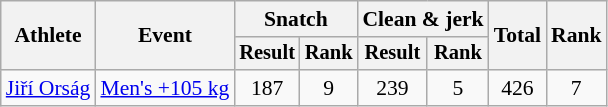<table class="wikitable" style="font-size:90%">
<tr>
<th rowspan="2">Athlete</th>
<th rowspan="2">Event</th>
<th colspan="2">Snatch</th>
<th colspan="2">Clean & jerk</th>
<th rowspan="2">Total</th>
<th rowspan="2">Rank</th>
</tr>
<tr style="font-size:95%">
<th>Result</th>
<th>Rank</th>
<th>Result</th>
<th>Rank</th>
</tr>
<tr align=center>
<td align=left><a href='#'>Jiří Orság</a></td>
<td align=left><a href='#'>Men's +105 kg</a></td>
<td>187</td>
<td>9</td>
<td>239</td>
<td>5</td>
<td>426</td>
<td>7</td>
</tr>
</table>
